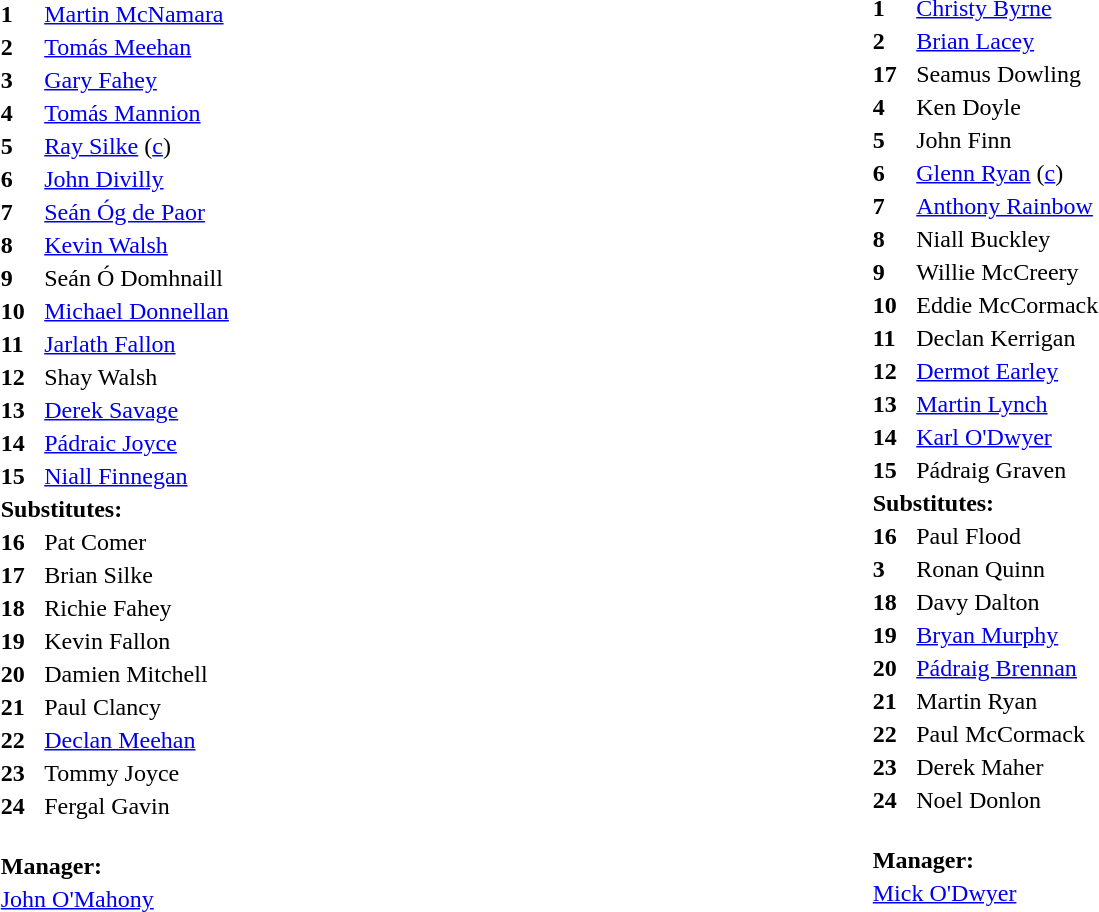<table width="92%">
<tr>
<td valign="top" width="50%"><br><table style="font-size: 100%" cellspacing="4" cellpadding="0" align="center">
<tr>
<th width=25></th>
</tr>
<tr>
</tr>
<tr>
<td><strong>1</strong></td>
<td><a href='#'>Martin McNamara</a></td>
<td></td>
<td></td>
</tr>
<tr>
<td><strong>2</strong></td>
<td><a href='#'>Tomás Meehan</a></td>
<td></td>
<td></td>
</tr>
<tr>
<td><strong>3</strong></td>
<td><a href='#'>Gary Fahey</a></td>
<td></td>
<td></td>
</tr>
<tr>
<td><strong>4</strong></td>
<td><a href='#'>Tomás Mannion</a></td>
<td></td>
<td></td>
</tr>
<tr>
<td><strong>5</strong></td>
<td><a href='#'>Ray Silke</a> (<a href='#'>c</a>)</td>
<td></td>
<td></td>
</tr>
<tr>
<td><strong>6</strong></td>
<td><a href='#'>John Divilly</a></td>
<td></td>
<td></td>
</tr>
<tr>
<td><strong>7</strong></td>
<td><a href='#'>Seán Óg de Paor</a></td>
<td></td>
<td></td>
</tr>
<tr>
<td><strong>8</strong></td>
<td><a href='#'>Kevin Walsh</a></td>
<td></td>
<td></td>
</tr>
<tr>
<td><strong>9</strong></td>
<td>Seán Ó Domhnaill</td>
<td></td>
<td></td>
</tr>
<tr>
<td><strong>10</strong></td>
<td><a href='#'>Michael Donnellan</a></td>
<td></td>
<td></td>
</tr>
<tr>
<td><strong>11</strong></td>
<td><a href='#'>Jarlath Fallon</a></td>
<td></td>
<td></td>
</tr>
<tr>
<td><strong>12</strong></td>
<td>Shay Walsh</td>
<td></td>
</tr>
<tr>
<td><strong>13</strong></td>
<td><a href='#'>Derek Savage</a></td>
<td></td>
<td></td>
</tr>
<tr>
<td><strong>14</strong></td>
<td><a href='#'>Pádraic Joyce</a></td>
<td></td>
<td></td>
</tr>
<tr>
<td><strong>15</strong></td>
<td><a href='#'>Niall Finnegan</a></td>
<td></td>
<td></td>
</tr>
<tr>
<td colspan=3><strong>Substitutes:</strong></td>
</tr>
<tr>
<td><strong>16</strong></td>
<td>Pat Comer</td>
<td></td>
<td></td>
</tr>
<tr>
<td><strong>17</strong></td>
<td>Brian Silke</td>
<td></td>
<td></td>
</tr>
<tr>
<td><strong>18</strong></td>
<td>Richie Fahey</td>
<td></td>
<td></td>
</tr>
<tr>
<td><strong>19</strong></td>
<td>Kevin Fallon</td>
<td></td>
<td></td>
</tr>
<tr>
<td><strong>20</strong></td>
<td>Damien Mitchell</td>
<td></td>
<td></td>
</tr>
<tr>
<td><strong>21</strong></td>
<td>Paul Clancy</td>
<td></td>
</tr>
<tr>
<td><strong>22</strong></td>
<td><a href='#'>Declan Meehan</a></td>
<td></td>
<td></td>
</tr>
<tr>
<td><strong>23</strong></td>
<td>Tommy Joyce</td>
<td></td>
<td></td>
</tr>
<tr>
<td><strong>24</strong></td>
<td>Fergal Gavin</td>
<td></td>
<td></td>
</tr>
<tr>
<td colspan=3><br><strong>Manager:</strong></td>
</tr>
<tr>
<td colspan="4"><a href='#'>John O'Mahony</a></td>
</tr>
<tr>
</tr>
</table>
</td>
<td valign="top" width="50%"><br><table style="font-size: 100%" cellspacing="4" cellpadding="0" align="center">
<tr>
<th width=25></th>
</tr>
<tr>
<td><strong>1</strong></td>
<td><a href='#'>Christy Byrne</a></td>
<td></td>
<td></td>
</tr>
<tr>
<td><strong>2</strong></td>
<td><a href='#'>Brian Lacey</a></td>
<td></td>
<td></td>
</tr>
<tr>
<td><strong>17</strong></td>
<td>Seamus Dowling</td>
<td></td>
<td></td>
</tr>
<tr>
<td><strong>4</strong></td>
<td>Ken Doyle</td>
<td></td>
<td></td>
</tr>
<tr>
<td><strong>5</strong></td>
<td>John Finn</td>
<td></td>
<td></td>
</tr>
<tr>
<td><strong>6</strong></td>
<td><a href='#'>Glenn Ryan</a> (<a href='#'>c</a>)</td>
<td></td>
<td></td>
</tr>
<tr>
<td><strong>7</strong></td>
<td><a href='#'>Anthony Rainbow</a></td>
<td></td>
<td></td>
</tr>
<tr>
<td><strong>8</strong></td>
<td>Niall Buckley</td>
<td></td>
<td></td>
</tr>
<tr>
<td><strong>9</strong></td>
<td>Willie McCreery</td>
<td></td>
<td></td>
</tr>
<tr>
<td><strong>10</strong></td>
<td>Eddie McCormack</td>
<td></td>
<td></td>
</tr>
<tr>
<td><strong>11</strong></td>
<td>Declan Kerrigan</td>
<td></td>
<td></td>
</tr>
<tr>
<td><strong>12</strong></td>
<td><a href='#'>Dermot Earley</a></td>
<td></td>
<td></td>
</tr>
<tr>
<td><strong>13</strong></td>
<td><a href='#'>Martin Lynch</a></td>
<td></td>
</tr>
<tr>
<td><strong>14</strong></td>
<td><a href='#'>Karl O'Dwyer</a></td>
<td></td>
<td></td>
</tr>
<tr>
<td><strong>15</strong></td>
<td>Pádraig Graven</td>
<td></td>
</tr>
<tr>
<td colspan=3><strong>Substitutes:</strong></td>
</tr>
<tr>
<td><strong>16</strong></td>
<td>Paul Flood</td>
<td></td>
<td></td>
</tr>
<tr>
<td><strong>3</strong></td>
<td>Ronan Quinn</td>
<td></td>
<td></td>
</tr>
<tr>
<td><strong>18</strong></td>
<td>Davy Dalton</td>
<td></td>
<td></td>
</tr>
<tr>
<td><strong>19</strong></td>
<td><a href='#'>Bryan Murphy</a></td>
<td></td>
</tr>
<tr>
<td><strong>20</strong></td>
<td><a href='#'>Pádraig Brennan</a></td>
<td></td>
</tr>
<tr>
<td><strong>21</strong></td>
<td>Martin Ryan</td>
<td></td>
<td></td>
</tr>
<tr>
<td><strong>22</strong></td>
<td>Paul McCormack</td>
<td></td>
<td></td>
</tr>
<tr>
<td><strong>23</strong></td>
<td>Derek Maher</td>
<td></td>
<td></td>
</tr>
<tr>
<td><strong>24</strong></td>
<td>Noel Donlon</td>
<td></td>
<td></td>
</tr>
<tr>
<td colspan=3><br><strong>Manager:</strong></td>
</tr>
<tr>
<td colspan="4"><a href='#'>Mick O'Dwyer</a></td>
</tr>
</table>
</td>
</tr>
</table>
